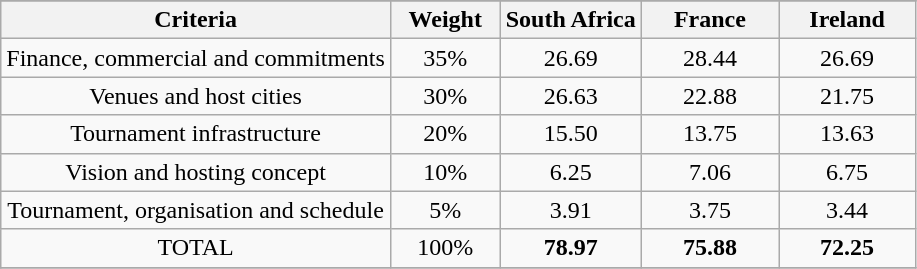<table class="wikitable sortable" style="text-align: center;">
<tr>
</tr>
<tr>
<th>Criteria</th>
<th width=12%>Weight</th>
<th>South Africa</th>
<th width=15%>France</th>
<th width = 15%>Ireland</th>
</tr>
<tr>
<td>Finance, commercial and commitments</td>
<td>35%</td>
<td>26.69</td>
<td>28.44</td>
<td>26.69</td>
</tr>
<tr>
<td>Venues and host cities</td>
<td>30%</td>
<td>26.63</td>
<td>22.88</td>
<td>21.75</td>
</tr>
<tr>
<td>Tournament infrastructure</td>
<td>20%</td>
<td>15.50</td>
<td>13.75</td>
<td>13.63</td>
</tr>
<tr>
<td>Vision and hosting concept</td>
<td>10%</td>
<td>6.25</td>
<td>7.06</td>
<td>6.75</td>
</tr>
<tr>
<td>Tournament, organisation and schedule</td>
<td>5%</td>
<td>3.91</td>
<td>3.75</td>
<td>3.44</td>
</tr>
<tr>
<td>TOTAL</td>
<td>100%</td>
<td><strong>78.97</strong></td>
<td><strong>75.88</strong></td>
<td><strong>72.25</strong></td>
</tr>
<tr>
</tr>
</table>
